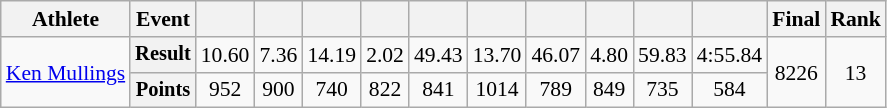<table class=wikitable style="font-size:90%;">
<tr>
<th>Athlete</th>
<th>Event</th>
<th></th>
<th></th>
<th></th>
<th></th>
<th></th>
<th></th>
<th></th>
<th></th>
<th></th>
<th></th>
<th>Final</th>
<th>Rank</th>
</tr>
<tr align=center>
<td rowspan=2 align=left><a href='#'>Ken Mullings</a></td>
<th style="font-size:95%">Result</th>
<td>10.60</td>
<td>7.36</td>
<td>14.19</td>
<td>2.02</td>
<td>49.43 </td>
<td>13.70</td>
<td>46.07 </td>
<td>4.80</td>
<td>59.83 </td>
<td>4:55.84 </td>
<td rowspan=2>8226</td>
<td rowspan=2>13</td>
</tr>
<tr align=center>
<th style="font-size:95%">Points</th>
<td>952</td>
<td>900</td>
<td>740</td>
<td>822</td>
<td>841</td>
<td>1014</td>
<td>789</td>
<td>849</td>
<td>735</td>
<td>584</td>
</tr>
</table>
